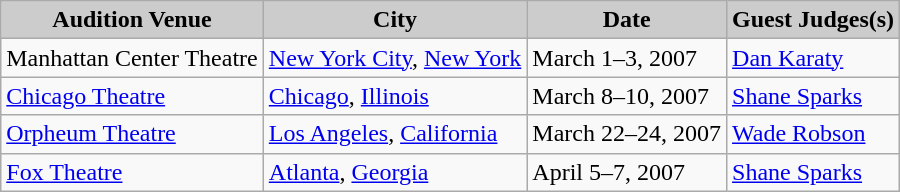<table class="wikitable">
<tr style="text-align:Center; background:#ccc;">
<td><strong>Audition Venue</strong></td>
<td><strong>City</strong></td>
<td><strong>Date</strong></td>
<td><strong>Guest Judges(s)</strong></td>
</tr>
<tr>
<td>Manhattan Center Theatre</td>
<td><a href='#'>New York City</a>, <a href='#'>New York</a></td>
<td>March 1–3, 2007</td>
<td><a href='#'>Dan Karaty</a></td>
</tr>
<tr>
<td><a href='#'>Chicago Theatre</a></td>
<td><a href='#'>Chicago</a>, <a href='#'>Illinois</a></td>
<td>March 8–10, 2007</td>
<td><a href='#'>Shane Sparks</a></td>
</tr>
<tr>
<td><a href='#'>Orpheum Theatre</a></td>
<td><a href='#'>Los Angeles</a>, <a href='#'>California</a></td>
<td>March 22–24, 2007</td>
<td><a href='#'>Wade Robson</a></td>
</tr>
<tr>
<td><a href='#'>Fox Theatre</a></td>
<td><a href='#'>Atlanta</a>, <a href='#'>Georgia</a></td>
<td>April 5–7, 2007</td>
<td><a href='#'>Shane Sparks</a></td>
</tr>
</table>
